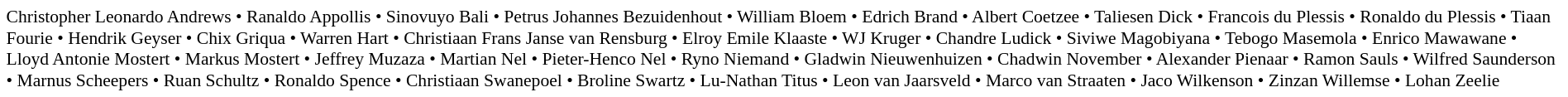<table cellpadding="2" style="border: 1px solid white; font-size:90%;">
<tr>
<td style="text-align:left;">Christopher Leonardo Andrews • Ranaldo Appollis • Sinovuyo Bali • Petrus Johannes Bezuidenhout • William Bloem • Edrich Brand • Albert Coetzee • Taliesen Dick • Francois du Plessis • Ronaldo du Plessis • Tiaan Fourie • Hendrik Geyser • Chix Griqua • Warren Hart • Christiaan Frans Janse van Rensburg • Elroy Emile Klaaste • WJ Kruger • Chandre Ludick • Siviwe Magobiyana • Tebogo Masemola • Enrico Mawawane • Lloyd Antonie Mostert • Markus Mostert • Jeffrey Muzaza • Martian Nel • Pieter-Henco Nel • Ryno Niemand • Gladwin Nieuwenhuizen • Chadwin November • Alexander Pienaar • Ramon Sauls • Wilfred Saunderson • Marnus Scheepers • Ruan Schultz • Ronaldo Spence • Christiaan Swanepoel • Broline Swartz • Lu-Nathan Titus • Leon van Jaarsveld • Marco van Straaten • Jaco Wilkenson • Zinzan Willemse • Lohan Zeelie</td>
</tr>
</table>
